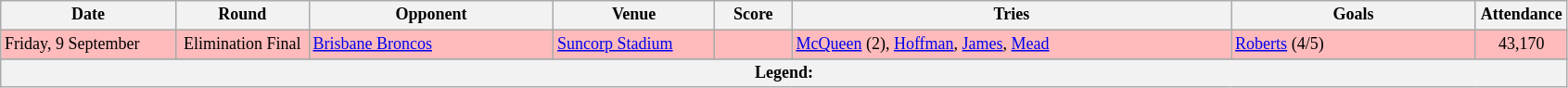<table class="wikitable" style="font-size:75%;">
<tr>
<th width="120">Date</th>
<th width="90">Round</th>
<th width="170">Opponent</th>
<th width="110">Venue</th>
<th width="50">Score</th>
<th width="310">Tries</th>
<th width="170">Goals</th>
<th width="60">Attendance</th>
</tr>
<tr bgcolor= #FFBBBB>
<td>Friday, 9 September</td>
<td style="text-align:center;">Elimination Final</td>
<td> <a href='#'>Brisbane Broncos</a></td>
<td><a href='#'>Suncorp Stadium</a></td>
<td style="text-align:center;"></td>
<td><a href='#'>McQueen</a> (2), <a href='#'>Hoffman</a>, <a href='#'>James</a>, <a href='#'>Mead</a></td>
<td><a href='#'>Roberts</a> (4/5)</td>
<td style="text-align:center;">43,170</td>
</tr>
<tr bgcolor= #AAAAAA>
</tr>
<tr>
<th colspan="8"><strong>Legend</strong>:   </th>
</tr>
</table>
